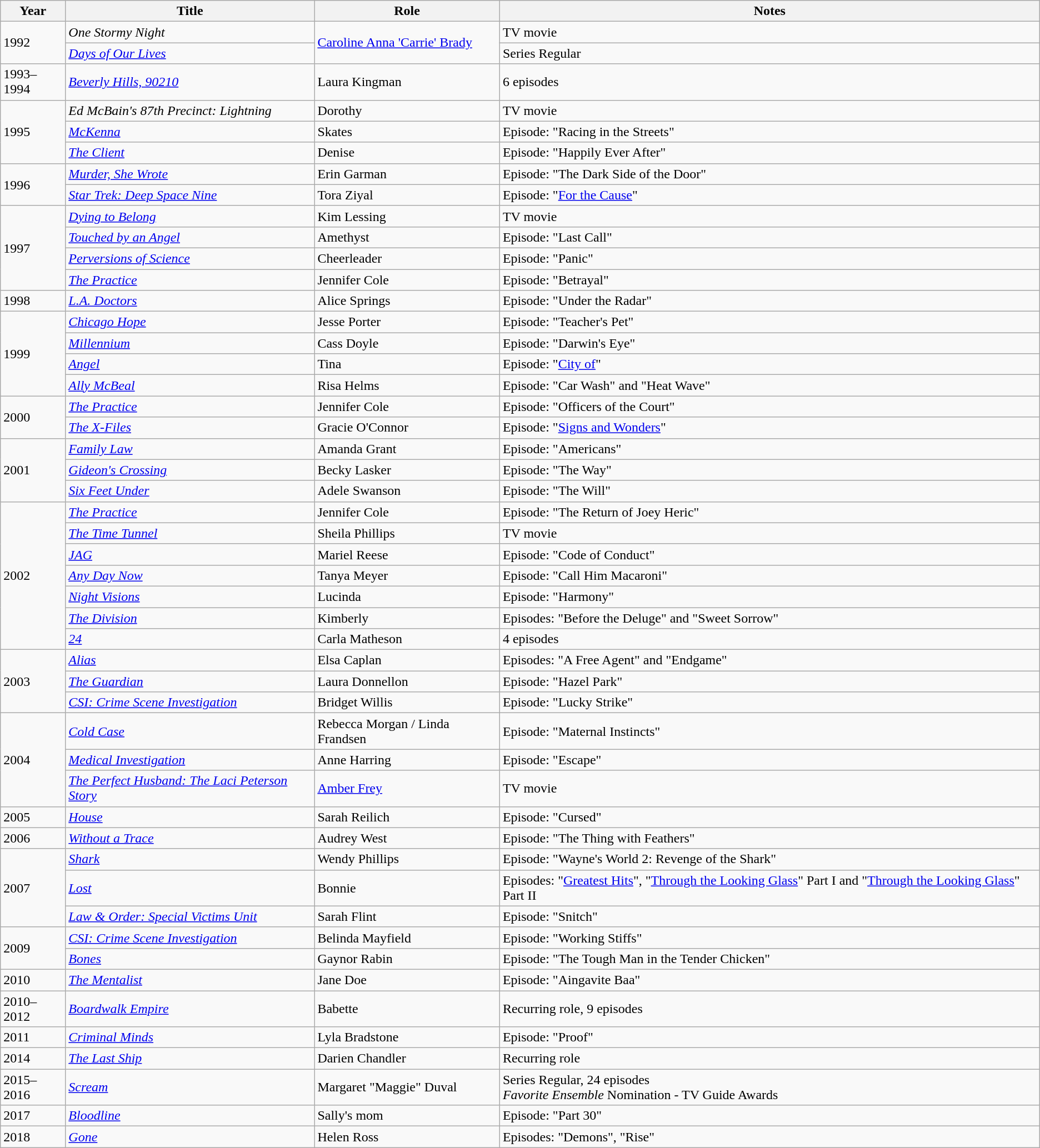<table class="wikitable sortable">
<tr>
<th>Year</th>
<th>Title</th>
<th>Role</th>
<th>Notes</th>
</tr>
<tr>
<td rowspan=2>1992</td>
<td><em>One Stormy Night</em></td>
<td rowspan=2><a href='#'>Caroline Anna 'Carrie' Brady</a></td>
<td>TV movie</td>
</tr>
<tr>
<td><em><a href='#'>Days of Our Lives</a></em></td>
<td>Series Regular</td>
</tr>
<tr>
<td>1993–1994</td>
<td><em><a href='#'>Beverly Hills, 90210</a></em></td>
<td>Laura Kingman</td>
<td>6 episodes</td>
</tr>
<tr>
<td rowspan=3>1995</td>
<td><em>Ed McBain's 87th Precinct: Lightning</em></td>
<td>Dorothy</td>
<td>TV movie</td>
</tr>
<tr>
<td><em><a href='#'>McKenna</a></em></td>
<td>Skates</td>
<td>Episode: "Racing in the Streets"</td>
</tr>
<tr>
<td><em><a href='#'>The Client</a></em></td>
<td>Denise</td>
<td>Episode: "Happily Ever After"</td>
</tr>
<tr>
<td rowspan=2>1996</td>
<td><em><a href='#'>Murder, She Wrote</a></em></td>
<td>Erin Garman</td>
<td>Episode: "The Dark Side of the Door"</td>
</tr>
<tr>
<td><em><a href='#'>Star Trek: Deep Space Nine</a></em></td>
<td>Tora Ziyal</td>
<td>Episode: "<a href='#'>For the Cause</a>"</td>
</tr>
<tr>
<td rowspan=4>1997</td>
<td><em><a href='#'>Dying to Belong</a></em></td>
<td>Kim Lessing</td>
<td>TV movie</td>
</tr>
<tr>
<td><em><a href='#'>Touched by an Angel</a></em></td>
<td>Amethyst</td>
<td>Episode: "Last Call"</td>
</tr>
<tr>
<td><em><a href='#'>Perversions of Science</a></em></td>
<td>Cheerleader</td>
<td>Episode: "Panic"</td>
</tr>
<tr>
<td><em><a href='#'>The Practice</a></em></td>
<td>Jennifer Cole</td>
<td>Episode: "Betrayal"</td>
</tr>
<tr>
<td>1998</td>
<td><em><a href='#'>L.A. Doctors</a></em></td>
<td>Alice Springs</td>
<td>Episode: "Under the Radar"</td>
</tr>
<tr>
<td rowspan=4>1999</td>
<td><em><a href='#'>Chicago Hope</a></em></td>
<td>Jesse Porter</td>
<td>Episode: "Teacher's Pet"</td>
</tr>
<tr>
<td><em><a href='#'>Millennium</a></em></td>
<td>Cass Doyle</td>
<td>Episode: "Darwin's Eye"</td>
</tr>
<tr>
<td><em><a href='#'>Angel</a></em></td>
<td>Tina</td>
<td>Episode: "<a href='#'>City of</a>"</td>
</tr>
<tr>
<td><em><a href='#'>Ally McBeal</a></em></td>
<td>Risa Helms</td>
<td>Episode: "Car Wash" and "Heat Wave"</td>
</tr>
<tr>
<td rowspan=2>2000</td>
<td><em><a href='#'>The Practice</a></em></td>
<td>Jennifer Cole</td>
<td>Episode: "Officers of the Court"</td>
</tr>
<tr>
<td><em><a href='#'>The X-Files</a></em></td>
<td>Gracie O'Connor</td>
<td>Episode: "<a href='#'>Signs and Wonders</a>"</td>
</tr>
<tr>
<td rowspan=3>2001</td>
<td><em><a href='#'>Family Law</a></em></td>
<td>Amanda Grant</td>
<td>Episode: "Americans"</td>
</tr>
<tr>
<td><em><a href='#'>Gideon's Crossing</a></em></td>
<td>Becky Lasker</td>
<td>Episode: "The Way"</td>
</tr>
<tr>
<td><em><a href='#'>Six Feet Under</a></em></td>
<td>Adele Swanson</td>
<td>Episode: "The Will"</td>
</tr>
<tr>
<td rowspan=7>2002</td>
<td><em><a href='#'>The Practice</a></em></td>
<td>Jennifer Cole</td>
<td>Episode: "The Return of Joey Heric"</td>
</tr>
<tr>
<td><em><a href='#'>The Time Tunnel</a></em></td>
<td>Sheila Phillips</td>
<td>TV movie</td>
</tr>
<tr>
<td><em><a href='#'>JAG</a></em></td>
<td>Mariel Reese</td>
<td>Episode: "Code of Conduct"</td>
</tr>
<tr>
<td><em><a href='#'>Any Day Now</a></em></td>
<td>Tanya Meyer</td>
<td>Episode: "Call Him Macaroni"</td>
</tr>
<tr>
<td><em><a href='#'>Night Visions</a></em></td>
<td>Lucinda</td>
<td>Episode: "Harmony"</td>
</tr>
<tr>
<td><em><a href='#'>The Division</a></em></td>
<td>Kimberly</td>
<td>Episodes: "Before the Deluge" and "Sweet Sorrow"</td>
</tr>
<tr>
<td><em><a href='#'>24</a></em></td>
<td>Carla Matheson</td>
<td>4 episodes</td>
</tr>
<tr>
<td rowspan=3>2003</td>
<td><em><a href='#'>Alias</a></em></td>
<td>Elsa Caplan</td>
<td>Episodes: "A Free Agent" and "Endgame"</td>
</tr>
<tr>
<td><em><a href='#'>The Guardian</a></em></td>
<td>Laura Donnellon</td>
<td>Episode: "Hazel Park"</td>
</tr>
<tr>
<td><em><a href='#'>CSI: Crime Scene Investigation</a></em></td>
<td>Bridget Willis</td>
<td>Episode: "Lucky Strike"</td>
</tr>
<tr>
<td rowspan=3>2004</td>
<td><em><a href='#'>Cold Case</a></em></td>
<td>Rebecca Morgan / Linda Frandsen</td>
<td>Episode: "Maternal Instincts"</td>
</tr>
<tr>
<td><em><a href='#'>Medical Investigation</a></em></td>
<td>Anne Harring</td>
<td>Episode: "Escape"</td>
</tr>
<tr>
<td><em><a href='#'>The Perfect Husband: The Laci Peterson Story</a></em></td>
<td><a href='#'>Amber Frey</a></td>
<td>TV movie</td>
</tr>
<tr>
<td>2005</td>
<td><em><a href='#'>House</a></em></td>
<td>Sarah Reilich</td>
<td>Episode: "Cursed"</td>
</tr>
<tr>
<td>2006</td>
<td><em><a href='#'>Without a Trace</a></em></td>
<td>Audrey West</td>
<td>Episode: "The Thing with Feathers"</td>
</tr>
<tr>
<td rowspan=3>2007</td>
<td><em><a href='#'>Shark</a></em></td>
<td>Wendy Phillips</td>
<td>Episode: "Wayne's World 2: Revenge of the Shark"</td>
</tr>
<tr>
<td><em><a href='#'>Lost</a></em></td>
<td>Bonnie</td>
<td>Episodes: "<a href='#'>Greatest Hits</a>", "<a href='#'>Through the Looking Glass</a>" Part I and "<a href='#'>Through the Looking Glass</a>" Part II</td>
</tr>
<tr>
<td><em><a href='#'>Law & Order: Special Victims Unit</a></em></td>
<td>Sarah Flint</td>
<td>Episode: "Snitch"</td>
</tr>
<tr>
<td rowspan=2>2009</td>
<td><em><a href='#'>CSI: Crime Scene Investigation</a></em></td>
<td>Belinda Mayfield</td>
<td>Episode: "Working Stiffs"</td>
</tr>
<tr>
<td><em><a href='#'>Bones</a></em></td>
<td>Gaynor Rabin</td>
<td>Episode: "The Tough Man in the Tender Chicken"</td>
</tr>
<tr>
<td>2010</td>
<td><em><a href='#'>The Mentalist</a></em></td>
<td>Jane Doe</td>
<td>Episode: "Aingavite Baa"</td>
</tr>
<tr>
<td>2010–2012</td>
<td><em><a href='#'>Boardwalk Empire</a></em></td>
<td>Babette</td>
<td>Recurring role, 9 episodes</td>
</tr>
<tr>
<td>2011</td>
<td><em><a href='#'>Criminal Minds</a></em></td>
<td>Lyla Bradstone</td>
<td>Episode: "Proof"</td>
</tr>
<tr>
<td>2014</td>
<td><em><a href='#'>The Last Ship</a></em></td>
<td>Darien Chandler</td>
<td>Recurring role</td>
</tr>
<tr>
<td>2015–2016</td>
<td><em><a href='#'>Scream</a></em></td>
<td>Margaret "Maggie" Duval</td>
<td>Series Regular, 24 episodes<br><em>Favorite Ensemble</em> Nomination - TV Guide Awards</td>
</tr>
<tr>
<td>2017</td>
<td><em><a href='#'>Bloodline</a></em></td>
<td>Sally's mom</td>
<td>Episode: "Part 30"</td>
</tr>
<tr>
<td>2018</td>
<td><em><a href='#'>Gone</a></em></td>
<td>Helen Ross</td>
<td>Episodes: "Demons", "Rise"</td>
</tr>
</table>
